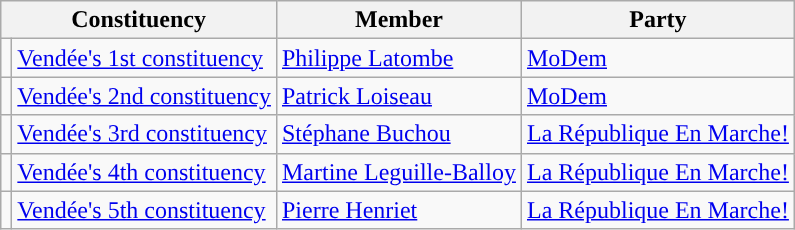<table class="wikitable">
<tr>
<th colspan="2">Constituency</th>
<th>Member</th>
<th>Party</th>
</tr>
<tr>
<td style="background-color: "></td>
<td><a href='#'>Vendée's 1st constituency</a></td>
<td><a href='#'>Philippe Latombe</a></td>
<td><a href='#'>MoDem</a></td>
</tr>
<tr>
<td style="background-color: "></td>
<td><a href='#'>Vendée's 2nd constituency</a></td>
<td><a href='#'>Patrick Loiseau</a></td>
<td><a href='#'>MoDem</a></td>
</tr>
<tr>
<td style="background-color: "></td>
<td><a href='#'>Vendée's 3rd constituency</a></td>
<td><a href='#'>Stéphane Buchou</a></td>
<td><a href='#'>La République En Marche!</a></td>
</tr>
<tr>
<td style="background-color: "></td>
<td><a href='#'>Vendée's 4th constituency</a></td>
<td><a href='#'>Martine Leguille-Balloy</a></td>
<td><a href='#'>La République En Marche!</a></td>
</tr>
<tr>
<td style="background-color: "></td>
<td><a href='#'>Vendée's 5th constituency</a></td>
<td><a href='#'>Pierre Henriet</a></td>
<td><a href='#'>La République En Marche!</a></td>
</tr>
</table>
